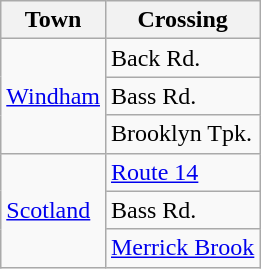<table class="wikitable">
<tr>
<th>Town</th>
<th>Crossing</th>
</tr>
<tr>
<td rowspan="3"><a href='#'>Windham</a></td>
<td>Back Rd.</td>
</tr>
<tr>
<td>Bass Rd.</td>
</tr>
<tr>
<td>Brooklyn Tpk.</td>
</tr>
<tr>
<td rowspan="3"><a href='#'>Scotland</a></td>
<td> <a href='#'>Route 14</a></td>
</tr>
<tr>
<td>Bass Rd.</td>
</tr>
<tr>
<td><a href='#'>Merrick Brook</a></td>
</tr>
</table>
